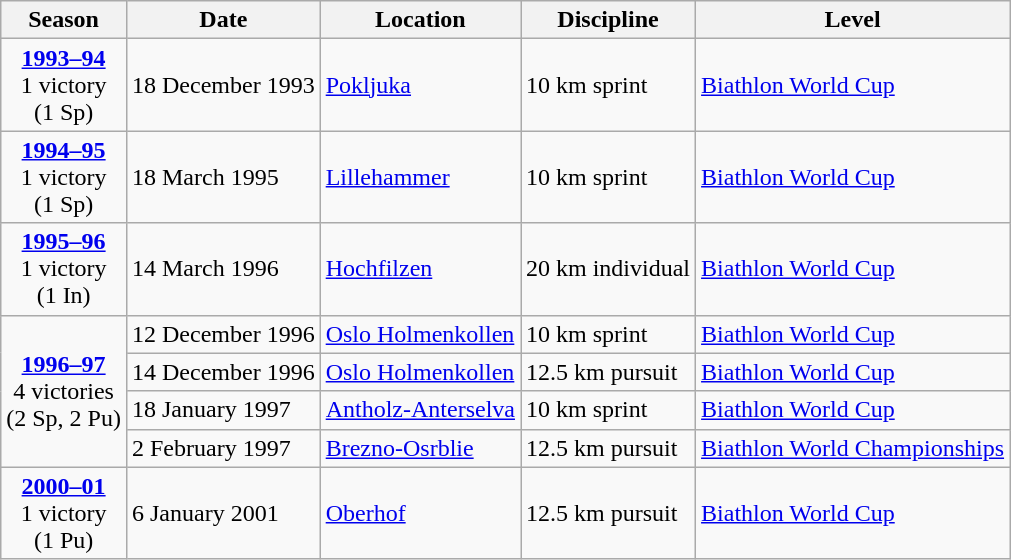<table class="wikitable">
<tr>
<th>Season</th>
<th>Date</th>
<th>Location</th>
<th>Discipline</th>
<th>Level</th>
</tr>
<tr>
<td rowspan="1" style="text-align:center;"><strong><a href='#'>1993–94</a></strong> <br> 1 victory <br> (1 Sp)</td>
<td>18 December 1993</td>
<td> <a href='#'>Pokljuka</a></td>
<td>10 km sprint</td>
<td><a href='#'>Biathlon World Cup</a></td>
</tr>
<tr>
<td rowspan="1" style="text-align:center;"><strong><a href='#'>1994–95</a></strong> <br> 1 victory <br> (1 Sp)</td>
<td>18 March 1995</td>
<td> <a href='#'>Lillehammer</a></td>
<td>10 km sprint</td>
<td><a href='#'>Biathlon World Cup</a></td>
</tr>
<tr>
<td rowspan="1" style="text-align:center;"><strong><a href='#'>1995–96</a></strong> <br> 1 victory <br> (1 In)</td>
<td>14 March 1996</td>
<td> <a href='#'>Hochfilzen</a></td>
<td>20 km individual</td>
<td><a href='#'>Biathlon World Cup</a></td>
</tr>
<tr>
<td rowspan="4" style="text-align:center;"><strong><a href='#'>1996–97</a></strong> <br> 4 victories <br> (2 Sp, 2 Pu)</td>
<td>12 December 1996</td>
<td> <a href='#'>Oslo Holmenkollen</a></td>
<td>10 km sprint</td>
<td><a href='#'>Biathlon World Cup</a></td>
</tr>
<tr>
<td>14 December 1996</td>
<td> <a href='#'>Oslo Holmenkollen</a></td>
<td>12.5 km pursuit</td>
<td><a href='#'>Biathlon World Cup</a></td>
</tr>
<tr>
<td>18 January 1997</td>
<td> <a href='#'>Antholz-Anterselva</a></td>
<td>10 km sprint</td>
<td><a href='#'>Biathlon World Cup</a></td>
</tr>
<tr>
<td>2 February 1997</td>
<td> <a href='#'>Brezno-Osrblie</a></td>
<td>12.5 km pursuit</td>
<td><a href='#'>Biathlon World Championships</a></td>
</tr>
<tr>
<td rowspan="1" style="text-align:center;"><strong><a href='#'>2000–01</a></strong> <br> 1 victory <br> (1 Pu)</td>
<td>6 January 2001</td>
<td> <a href='#'>Oberhof</a></td>
<td>12.5 km pursuit</td>
<td><a href='#'>Biathlon World Cup</a></td>
</tr>
</table>
